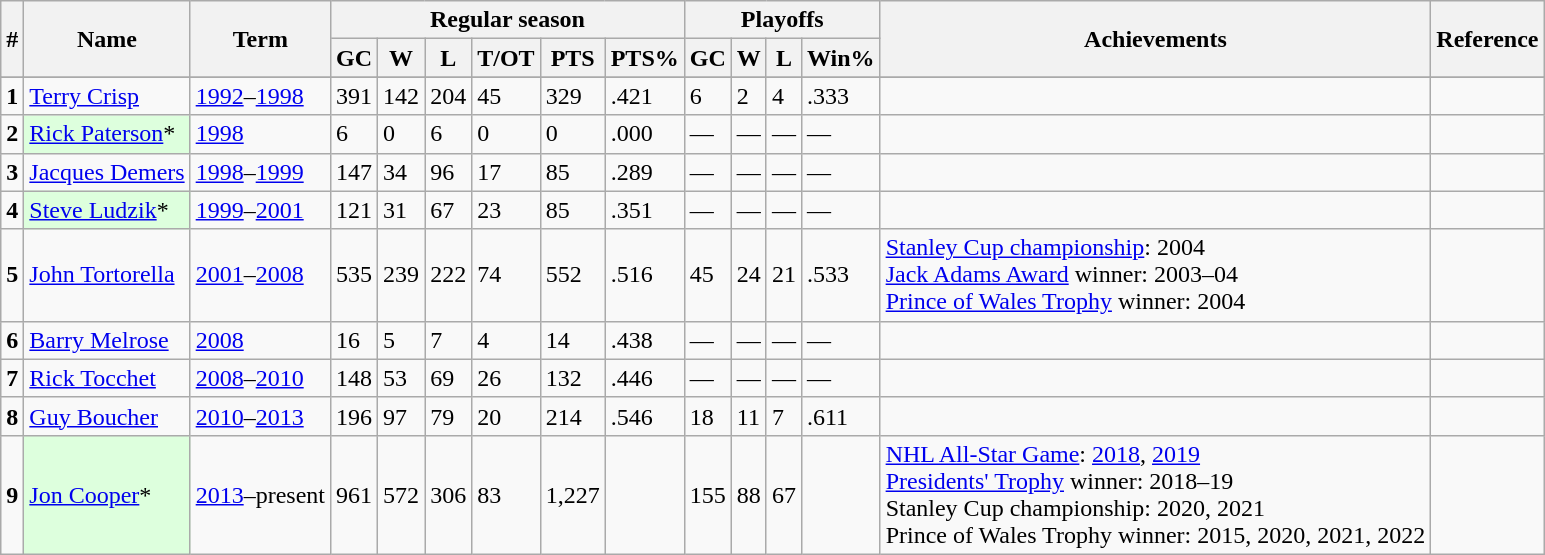<table class="wikitable">
<tr>
<th rowspan="2">#</th>
<th rowspan="2">Name</th>
<th rowspan="2">Term</th>
<th colspan="6">Regular season</th>
<th colspan="4">Playoffs</th>
<th rowspan="2">Achievements</th>
<th rowspan="2">Reference</th>
</tr>
<tr>
<th scope="col">GC</th>
<th scope="col">W</th>
<th scope="col">L</th>
<th scope="col">T/OT</th>
<th scope="col">PTS</th>
<th scope="col">PTS%</th>
<th scope="col">GC</th>
<th scope="col">W</th>
<th scope="col">L</th>
<th scope="col">Win%</th>
</tr>
<tr>
</tr>
<tr>
<td align=center><strong>1</strong></td>
<td><a href='#'>Terry Crisp</a></td>
<td><a href='#'>1992</a>–<a href='#'>1998</a></td>
<td>391</td>
<td>142</td>
<td>204</td>
<td>45</td>
<td>329</td>
<td>.421</td>
<td>6</td>
<td>2</td>
<td>4</td>
<td>.333</td>
<td></td>
<td align=center></td>
</tr>
<tr>
<td align=center><strong>2</strong></td>
<td style="background-color:#ddffdd"><a href='#'>Rick Paterson</a>*</td>
<td><a href='#'>1998</a></td>
<td>6</td>
<td>0</td>
<td>6</td>
<td>0</td>
<td>0</td>
<td>.000</td>
<td>—</td>
<td>—</td>
<td>—</td>
<td>—</td>
<td></td>
<td align=center></td>
</tr>
<tr>
<td align=center><strong>3</strong></td>
<td><a href='#'>Jacques Demers</a></td>
<td><a href='#'>1998</a>–<a href='#'>1999</a></td>
<td>147</td>
<td>34</td>
<td>96</td>
<td>17</td>
<td>85</td>
<td>.289</td>
<td>—</td>
<td>—</td>
<td>—</td>
<td>—</td>
<td></td>
<td align=center></td>
</tr>
<tr>
<td align=center><strong>4</strong></td>
<td style="background-color:#ddffdd"><a href='#'>Steve Ludzik</a>*</td>
<td><a href='#'>1999</a>–<a href='#'>2001</a></td>
<td>121</td>
<td>31</td>
<td>67</td>
<td>23</td>
<td>85</td>
<td>.351</td>
<td>—</td>
<td>—</td>
<td>—</td>
<td>—</td>
<td></td>
<td align=center></td>
</tr>
<tr>
<td align=center><strong>5</strong></td>
<td><a href='#'>John Tortorella</a></td>
<td><a href='#'>2001</a>–<a href='#'>2008</a></td>
<td>535</td>
<td>239</td>
<td>222</td>
<td>74</td>
<td>552</td>
<td>.516</td>
<td>45</td>
<td>24</td>
<td>21</td>
<td>.533</td>
<td><a href='#'>Stanley Cup championship</a>: 2004<br><a href='#'>Jack Adams Award</a> winner: 2003–04<br><a href='#'>Prince of Wales Trophy</a> winner: 2004</td>
<td align=center></td>
</tr>
<tr>
<td align=center><strong>6</strong></td>
<td><a href='#'>Barry Melrose</a></td>
<td><a href='#'>2008</a></td>
<td>16</td>
<td>5</td>
<td>7</td>
<td>4</td>
<td>14</td>
<td>.438</td>
<td>—</td>
<td>—</td>
<td>—</td>
<td>—</td>
<td></td>
<td align=center></td>
</tr>
<tr>
<td align=center><strong>7</strong></td>
<td><a href='#'>Rick Tocchet</a></td>
<td><a href='#'>2008</a>–<a href='#'>2010</a></td>
<td>148</td>
<td>53</td>
<td>69</td>
<td>26</td>
<td>132</td>
<td>.446</td>
<td>—</td>
<td>—</td>
<td>—</td>
<td>—</td>
<td></td>
<td align=center></td>
</tr>
<tr>
<td align=center><strong>8</strong></td>
<td><a href='#'>Guy Boucher</a></td>
<td><a href='#'>2010</a>–<a href='#'>2013</a></td>
<td>196</td>
<td>97</td>
<td>79</td>
<td>20</td>
<td>214</td>
<td>.546</td>
<td>18</td>
<td>11</td>
<td>7</td>
<td>.611</td>
<td></td>
<td align=center></td>
</tr>
<tr>
<td align=center><strong>9</strong></td>
<td style="background-color:#ddffdd"><a href='#'>Jon Cooper</a>*</td>
<td><a href='#'>2013</a>–present</td>
<td>961</td>
<td>572</td>
<td>306</td>
<td>83</td>
<td>1,227</td>
<td></td>
<td>155</td>
<td>88</td>
<td>67</td>
<td></td>
<td><a href='#'>NHL All-Star Game</a>: <a href='#'>2018</a>, <a href='#'>2019</a><br><a href='#'>Presidents' Trophy</a> winner: 2018–19<br>Stanley Cup championship: 2020, 2021<br>Prince of Wales Trophy winner: 2015, 2020, 2021, 2022</td>
<td align=center></td>
</tr>
</table>
